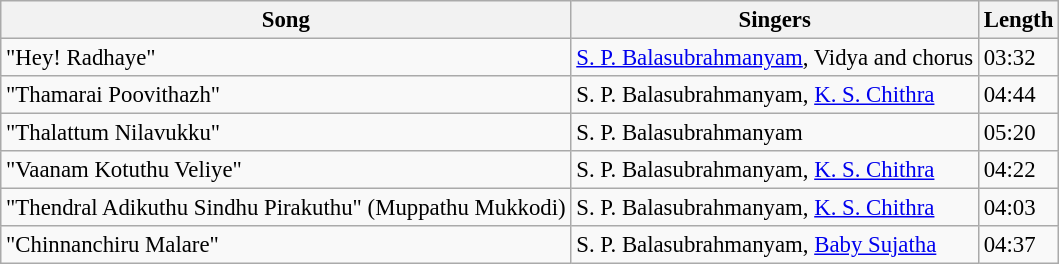<table class="wikitable" style="font-size:95%;">
<tr>
<th>Song</th>
<th>Singers</th>
<th>Length</th>
</tr>
<tr>
<td>"Hey! Radhaye"</td>
<td><a href='#'>S. P. Balasubrahmanyam</a>, Vidya and chorus</td>
<td>03:32</td>
</tr>
<tr>
<td>"Thamarai Poovithazh"</td>
<td>S. P. Balasubrahmanyam, <a href='#'>K. S. Chithra</a></td>
<td>04:44</td>
</tr>
<tr>
<td>"Thalattum Nilavukku"</td>
<td>S. P. Balasubrahmanyam</td>
<td>05:20</td>
</tr>
<tr>
<td>"Vaanam Kotuthu Veliye"</td>
<td>S. P. Balasubrahmanyam, <a href='#'>K. S. Chithra</a></td>
<td>04:22</td>
</tr>
<tr>
<td>"Thendral Adikuthu Sindhu Pirakuthu" (Muppathu Mukkodi)</td>
<td>S. P. Balasubrahmanyam, <a href='#'>K. S. Chithra</a></td>
<td>04:03</td>
</tr>
<tr>
<td>"Chinnanchiru Malare"</td>
<td>S. P. Balasubrahmanyam, <a href='#'>Baby Sujatha</a></td>
<td>04:37</td>
</tr>
</table>
